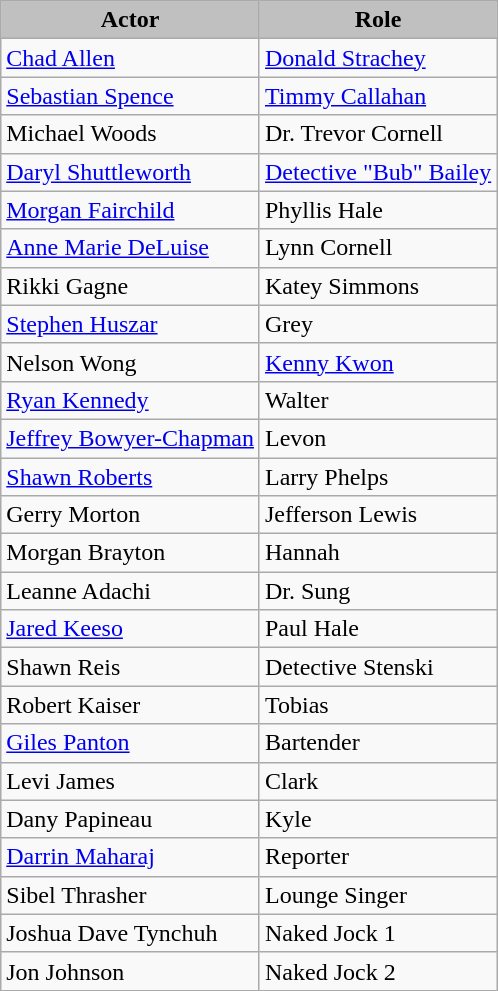<table class="wikitable">
<tr>
<th style="background-color:silver;">Actor</th>
<th style="background-color:silver;">Role</th>
</tr>
<tr>
<td><a href='#'>Chad Allen</a></td>
<td><a href='#'>Donald Strachey</a></td>
</tr>
<tr>
<td><a href='#'>Sebastian Spence</a></td>
<td><a href='#'>Timmy Callahan</a></td>
</tr>
<tr>
<td>Michael Woods</td>
<td>Dr. Trevor Cornell</td>
</tr>
<tr>
<td><a href='#'>Daryl Shuttleworth</a></td>
<td><a href='#'>Detective "Bub" Bailey</a></td>
</tr>
<tr>
<td><a href='#'>Morgan Fairchild</a></td>
<td>Phyllis Hale</td>
</tr>
<tr>
<td><a href='#'>Anne Marie DeLuise</a></td>
<td>Lynn Cornell</td>
</tr>
<tr>
<td>Rikki Gagne</td>
<td>Katey Simmons</td>
</tr>
<tr>
<td><a href='#'>Stephen Huszar</a></td>
<td>Grey</td>
</tr>
<tr>
<td>Nelson Wong</td>
<td><a href='#'>Kenny Kwon</a></td>
</tr>
<tr>
<td><a href='#'>Ryan Kennedy</a></td>
<td>Walter</td>
</tr>
<tr>
<td><a href='#'>Jeffrey Bowyer-Chapman</a></td>
<td>Levon</td>
</tr>
<tr>
<td><a href='#'>Shawn Roberts</a></td>
<td>Larry Phelps</td>
</tr>
<tr>
<td>Gerry Morton</td>
<td>Jefferson Lewis</td>
</tr>
<tr>
<td>Morgan Brayton</td>
<td>Hannah</td>
</tr>
<tr>
<td>Leanne Adachi</td>
<td>Dr. Sung</td>
</tr>
<tr>
<td><a href='#'>Jared Keeso</a></td>
<td>Paul Hale</td>
</tr>
<tr>
<td>Shawn Reis</td>
<td>Detective Stenski</td>
</tr>
<tr>
<td>Robert Kaiser</td>
<td>Tobias</td>
</tr>
<tr>
<td><a href='#'>Giles Panton</a></td>
<td>Bartender</td>
</tr>
<tr>
<td>Levi James</td>
<td>Clark</td>
</tr>
<tr>
<td>Dany Papineau</td>
<td>Kyle</td>
</tr>
<tr>
<td><a href='#'>Darrin Maharaj</a></td>
<td>Reporter</td>
</tr>
<tr>
<td>Sibel Thrasher</td>
<td>Lounge Singer</td>
</tr>
<tr>
<td>Joshua Dave Tynchuh</td>
<td>Naked Jock 1</td>
</tr>
<tr>
<td>Jon Johnson</td>
<td>Naked Jock 2</td>
</tr>
</table>
